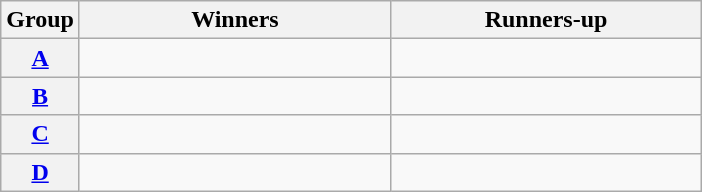<table class=wikitable>
<tr>
<th>Group</th>
<th width=200>Winners</th>
<th width=200>Runners-up</th>
</tr>
<tr>
<th><a href='#'>A</a></th>
<td></td>
<td></td>
</tr>
<tr>
<th><a href='#'>B</a></th>
<td></td>
<td></td>
</tr>
<tr>
<th><a href='#'>C</a></th>
<td></td>
<td></td>
</tr>
<tr>
<th><a href='#'>D</a></th>
<td></td>
<td></td>
</tr>
</table>
